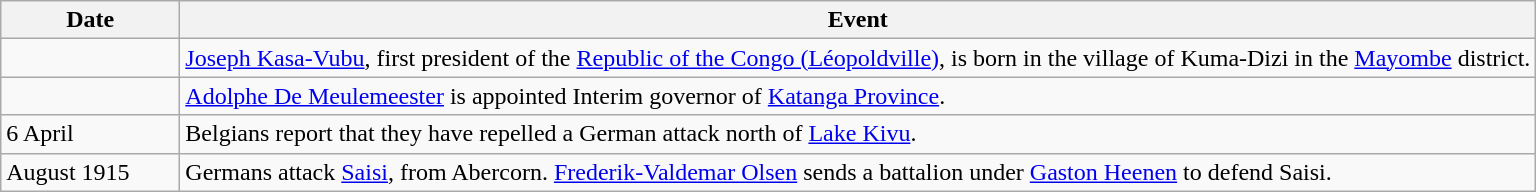<table class=wikitable>
<tr>
<th style="width:7em">Date</th>
<th>Event</th>
</tr>
<tr>
<td></td>
<td><a href='#'>Joseph Kasa-Vubu</a>, first president of the <a href='#'>Republic of the Congo (Léopoldville)</a>, is born in the village of Kuma-Dizi in the <a href='#'>Mayombe</a> district.</td>
</tr>
<tr>
<td></td>
<td><a href='#'>Adolphe De Meulemeester</a> is appointed Interim governor of <a href='#'>Katanga Province</a>.</td>
</tr>
<tr>
<td>6 April</td>
<td>Belgians report that they have repelled a German attack north of <a href='#'>Lake Kivu</a>.</td>
</tr>
<tr>
<td>August 1915</td>
<td>Germans attack <a href='#'>Saisi</a>,  from Abercorn. <a href='#'>Frederik-Valdemar Olsen</a> sends a battalion under <a href='#'>Gaston Heenen</a> to defend Saisi.</td>
</tr>
</table>
